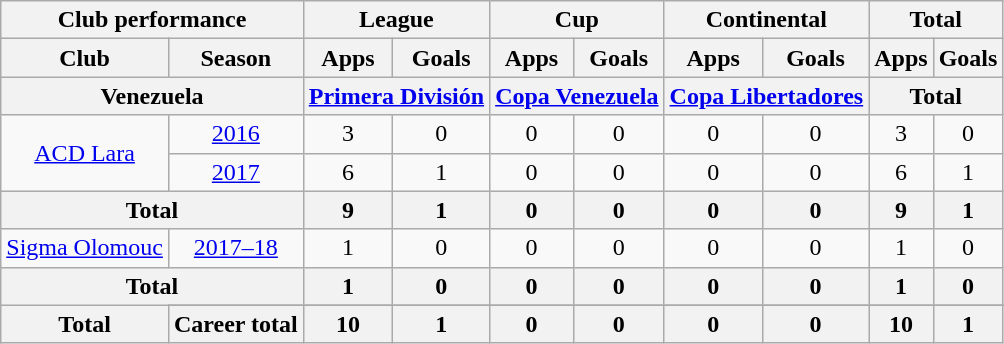<table class="wikitable" style="text-align:center">
<tr>
<th colspan=3>Club performance</th>
<th colspan=2>League</th>
<th colspan=2>Cup</th>
<th colspan=2>Continental</th>
<th colspan=2>Total</th>
</tr>
<tr>
<th>Club</th>
<th colspan="2">Season</th>
<th>Apps</th>
<th>Goals</th>
<th>Apps</th>
<th>Goals</th>
<th>Apps</th>
<th>Goals</th>
<th>Apps</th>
<th>Goals</th>
</tr>
<tr>
<th colspan=3>Venezuela</th>
<th colspan=2><a href='#'>Primera División</a></th>
<th colspan=2><a href='#'>Copa Venezuela</a></th>
<th colspan=2><a href='#'>Copa Libertadores</a></th>
<th colspan=2>Total</th>
</tr>
<tr>
<td rowspan="2"><a href='#'>ACD Lara</a></td>
<td colspan="2"><a href='#'>2016</a></td>
<td>3</td>
<td>0</td>
<td>0</td>
<td>0</td>
<td>0</td>
<td>0</td>
<td>3</td>
<td>0</td>
</tr>
<tr>
<td colspan="2"><a href='#'>2017</a></td>
<td>6</td>
<td>1</td>
<td>0</td>
<td>0</td>
<td>0</td>
<td>0</td>
<td>6</td>
<td>1</td>
</tr>
<tr>
<th colspan="3">Total</th>
<th>9</th>
<th>1</th>
<th>0</th>
<th>0</th>
<th>0</th>
<th>0</th>
<th>9</th>
<th>1</th>
</tr>
<tr>
<td rowspan="1"><a href='#'>Sigma Olomouc</a></td>
<td colspan="2"><a href='#'>2017–18</a></td>
<td>1</td>
<td>0</td>
<td>0</td>
<td>0</td>
<td>0</td>
<td>0</td>
<td>1</td>
<td>0</td>
</tr>
<tr>
<th colspan="3">Total</th>
<th>1</th>
<th>0</th>
<th>0</th>
<th>0</th>
<th>0</th>
<th>0</th>
<th>1</th>
<th>0</th>
</tr>
<tr>
<th rowspan=2>Total</th>
</tr>
<tr>
<th colspan=2>Career total</th>
<th>10</th>
<th>1</th>
<th>0</th>
<th>0</th>
<th>0</th>
<th>0</th>
<th>10</th>
<th>1</th>
</tr>
</table>
